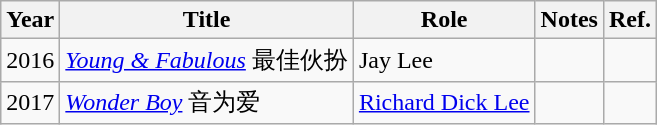<table class="wikitable">
<tr>
<th>Year</th>
<th>Title</th>
<th>Role</th>
<th>Notes</th>
<th>Ref.</th>
</tr>
<tr>
<td rowspan="1">2016</td>
<td><em><a href='#'>Young & Fabulous</a></em> 最佳伙扮</td>
<td>Jay Lee</td>
<td></td>
<td></td>
</tr>
<tr>
<td rowspan="1">2017</td>
<td><em><a href='#'>Wonder Boy</a></em> 音为爱</td>
<td><a href='#'>Richard Dick Lee</a></td>
<td></td>
<td></td>
</tr>
</table>
